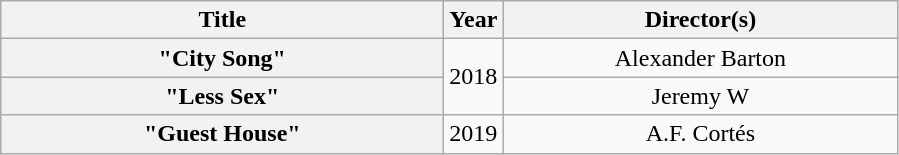<table class="wikitable plainrowheaders" style="text-align:center;">
<tr>
<th scope="col" style="width:18em;">Title</th>
<th scope="col">Year</th>
<th scope="col" style="width:16em;">Director(s)</th>
</tr>
<tr>
<th scope="row">"City Song"</th>
<td rowspan="2">2018</td>
<td>Alexander Barton</td>
</tr>
<tr>
<th scope="row">"Less Sex"</th>
<td>Jeremy W</td>
</tr>
<tr>
<th scope="row">"Guest House"</th>
<td>2019</td>
<td>A.F. Cortés</td>
</tr>
</table>
